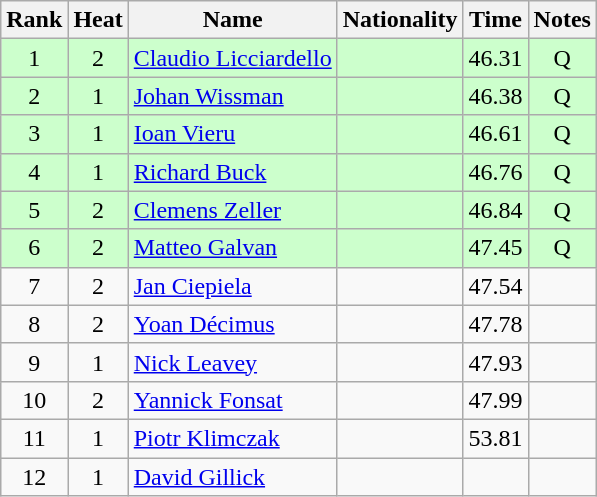<table class="wikitable sortable" style="text-align:center">
<tr>
<th>Rank</th>
<th>Heat</th>
<th>Name</th>
<th>Nationality</th>
<th>Time</th>
<th>Notes</th>
</tr>
<tr bgcolor=ccffcc>
<td>1</td>
<td>2</td>
<td align="left"><a href='#'>Claudio Licciardello</a></td>
<td align=left></td>
<td>46.31</td>
<td>Q</td>
</tr>
<tr bgcolor=ccffcc>
<td>2</td>
<td>1</td>
<td align="left"><a href='#'>Johan Wissman</a></td>
<td align=left></td>
<td>46.38</td>
<td>Q</td>
</tr>
<tr bgcolor=ccffcc>
<td>3</td>
<td>1</td>
<td align="left"><a href='#'>Ioan Vieru</a></td>
<td align=left></td>
<td>46.61</td>
<td>Q</td>
</tr>
<tr bgcolor=ccffcc>
<td>4</td>
<td>1</td>
<td align="left"><a href='#'>Richard Buck</a></td>
<td align=left></td>
<td>46.76</td>
<td>Q</td>
</tr>
<tr bgcolor=ccffcc>
<td>5</td>
<td>2</td>
<td align="left"><a href='#'>Clemens Zeller</a></td>
<td align=left></td>
<td>46.84</td>
<td>Q</td>
</tr>
<tr bgcolor=ccffcc>
<td>6</td>
<td>2</td>
<td align="left"><a href='#'>Matteo Galvan</a></td>
<td align=left></td>
<td>47.45</td>
<td>Q</td>
</tr>
<tr>
<td>7</td>
<td>2</td>
<td align="left"><a href='#'>Jan Ciepiela</a></td>
<td align=left></td>
<td>47.54</td>
<td></td>
</tr>
<tr>
<td>8</td>
<td>2</td>
<td align="left"><a href='#'>Yoan Décimus</a></td>
<td align=left></td>
<td>47.78</td>
<td></td>
</tr>
<tr>
<td>9</td>
<td>1</td>
<td align="left"><a href='#'>Nick Leavey</a></td>
<td align=left></td>
<td>47.93</td>
<td></td>
</tr>
<tr>
<td>10</td>
<td>2</td>
<td align="left"><a href='#'>Yannick Fonsat</a></td>
<td align=left></td>
<td>47.99</td>
<td></td>
</tr>
<tr>
<td>11</td>
<td>1</td>
<td align="left"><a href='#'>Piotr Klimczak</a></td>
<td align=left></td>
<td>53.81</td>
<td></td>
</tr>
<tr>
<td>12</td>
<td>1</td>
<td align="left"><a href='#'>David Gillick</a></td>
<td align=left></td>
<td></td>
<td></td>
</tr>
</table>
